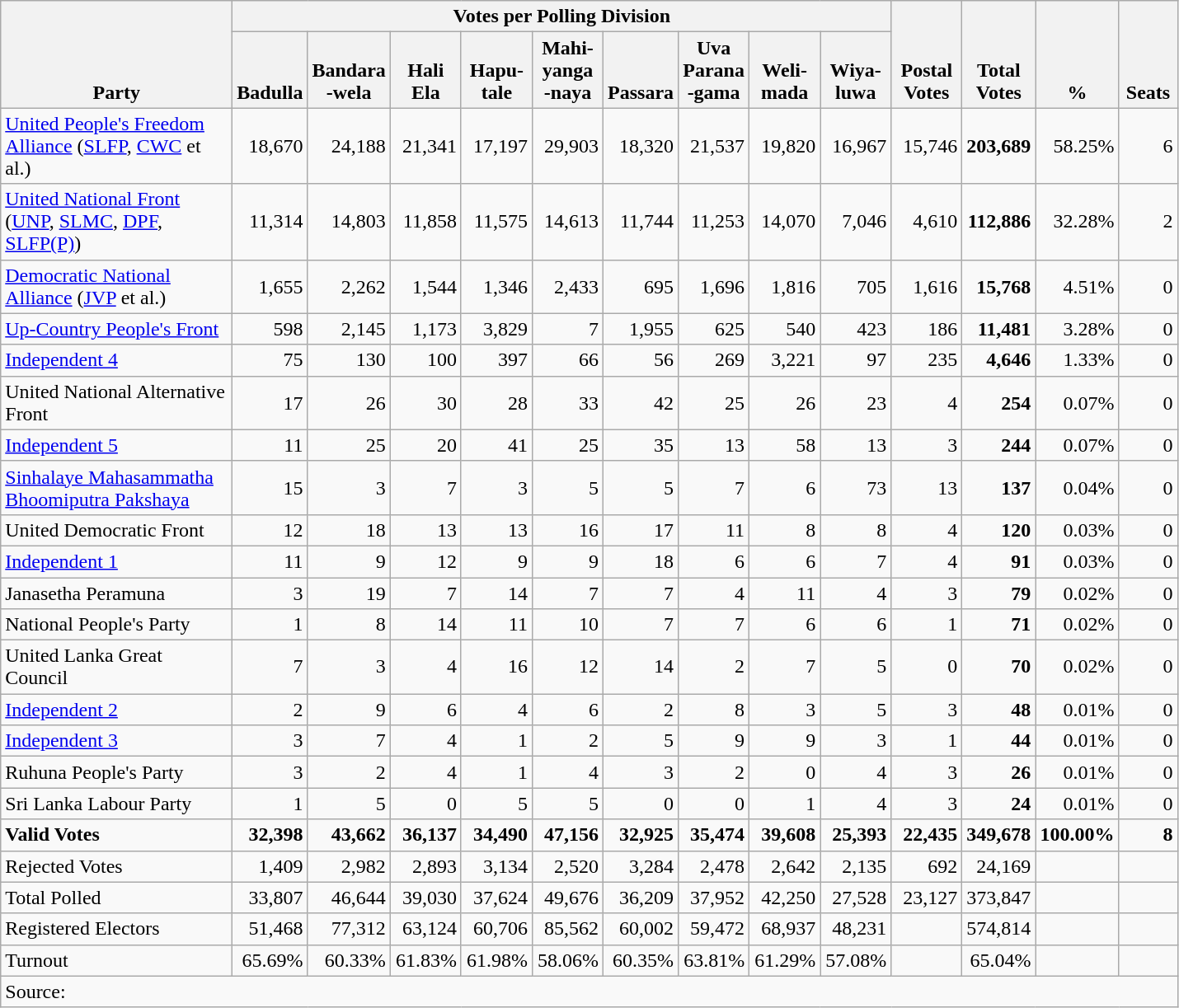<table class="wikitable" border="1" style="text-align:right;">
<tr>
<th align=left valign=bottom rowspan=2 width="180">Party</th>
<th colspan=9>Votes per Polling Division</th>
<th align=center valign=bottom rowspan=2 width="50">Postal<br>Votes</th>
<th align=center valign=bottom rowspan=2 width="50">Total Votes</th>
<th align=center valign=bottom rowspan=2 width="50">%</th>
<th align=center valign=bottom rowspan=2 width="40">Seats</th>
</tr>
<tr>
<th align=center valign=bottom width="50">Badulla</th>
<th align=center valign=bottom width="50">Bandara<br>-wela</th>
<th align=center valign=bottom width="50">Hali<br>Ela</th>
<th !align=center valign=bottom width="50">Hapu-<br>tale</th>
<th align=center valign=bottom width="50">Mahi-<br>yanga<br>-naya</th>
<th align=center valign=bottom width="50">Passara</th>
<th align=center valign=bottom width="50">Uva<br>Parana<br>-gama</th>
<th align=center valign=bottom width="50">Weli-<br>mada</th>
<th align=center valign=bottom width="50">Wiya-<br>luwa</th>
</tr>
<tr>
<td align=left><a href='#'>United People's Freedom Alliance</a> (<a href='#'>SLFP</a>, <a href='#'>CWC</a> et al.)</td>
<td>18,670</td>
<td>24,188</td>
<td>21,341</td>
<td>17,197</td>
<td>29,903</td>
<td>18,320</td>
<td>21,537</td>
<td>19,820</td>
<td>16,967</td>
<td>15,746</td>
<td><strong>203,689</strong></td>
<td>58.25%</td>
<td>6</td>
</tr>
<tr>
<td align=left><a href='#'>United National Front</a><br>(<a href='#'>UNP</a>, <a href='#'>SLMC</a>, <a href='#'>DPF</a>, <a href='#'>SLFP(P)</a>)</td>
<td>11,314</td>
<td>14,803</td>
<td>11,858</td>
<td>11,575</td>
<td>14,613</td>
<td>11,744</td>
<td>11,253</td>
<td>14,070</td>
<td>7,046</td>
<td>4,610</td>
<td><strong>112,886</strong></td>
<td>32.28%</td>
<td>2</td>
</tr>
<tr>
<td align=left><a href='#'>Democratic National Alliance</a> (<a href='#'>JVP</a> et al.)</td>
<td>1,655</td>
<td>2,262</td>
<td>1,544</td>
<td>1,346</td>
<td>2,433</td>
<td>695</td>
<td>1,696</td>
<td>1,816</td>
<td>705</td>
<td>1,616</td>
<td><strong>15,768</strong></td>
<td>4.51%</td>
<td>0</td>
</tr>
<tr>
<td align=left><a href='#'>Up-Country People's Front</a></td>
<td>598</td>
<td>2,145</td>
<td>1,173</td>
<td>3,829</td>
<td>7</td>
<td>1,955</td>
<td>625</td>
<td>540</td>
<td>423</td>
<td>186</td>
<td><strong>11,481</strong></td>
<td>3.28%</td>
<td>0</td>
</tr>
<tr>
<td align=left><a href='#'>Independent 4</a></td>
<td>75</td>
<td>130</td>
<td>100</td>
<td>397</td>
<td>66</td>
<td>56</td>
<td>269</td>
<td>3,221</td>
<td>97</td>
<td>235</td>
<td><strong>4,646</strong></td>
<td>1.33%</td>
<td>0</td>
</tr>
<tr>
<td align=left>United National Alternative Front</td>
<td>17</td>
<td>26</td>
<td>30</td>
<td>28</td>
<td>33</td>
<td>42</td>
<td>25</td>
<td>26</td>
<td>23</td>
<td>4</td>
<td><strong>254</strong></td>
<td>0.07%</td>
<td>0</td>
</tr>
<tr>
<td align=left><a href='#'>Independent 5</a></td>
<td>11</td>
<td>25</td>
<td>20</td>
<td>41</td>
<td>25</td>
<td>35</td>
<td>13</td>
<td>58</td>
<td>13</td>
<td>3</td>
<td><strong>244</strong></td>
<td>0.07%</td>
<td>0</td>
</tr>
<tr>
<td align=left><a href='#'>Sinhalaye Mahasammatha Bhoomiputra Pakshaya</a></td>
<td>15</td>
<td>3</td>
<td>7</td>
<td>3</td>
<td>5</td>
<td>5</td>
<td>7</td>
<td>6</td>
<td>73</td>
<td>13</td>
<td><strong>137</strong></td>
<td>0.04%</td>
<td>0</td>
</tr>
<tr>
<td align=left>United Democratic Front</td>
<td>12</td>
<td>18</td>
<td>13</td>
<td>13</td>
<td>16</td>
<td>17</td>
<td>11</td>
<td>8</td>
<td>8</td>
<td>4</td>
<td><strong>120</strong></td>
<td>0.03%</td>
<td>0</td>
</tr>
<tr>
<td align=left><a href='#'>Independent 1</a></td>
<td>11</td>
<td>9</td>
<td>12</td>
<td>9</td>
<td>9</td>
<td>18</td>
<td>6</td>
<td>6</td>
<td>7</td>
<td>4</td>
<td><strong>91</strong></td>
<td>0.03%</td>
<td>0</td>
</tr>
<tr>
<td align=left>Janasetha Peramuna</td>
<td>3</td>
<td>19</td>
<td>7</td>
<td>14</td>
<td>7</td>
<td>7</td>
<td>4</td>
<td>11</td>
<td>4</td>
<td>3</td>
<td><strong>79</strong></td>
<td>0.02%</td>
<td>0</td>
</tr>
<tr>
<td align=left>National People's Party</td>
<td>1</td>
<td>8</td>
<td>14</td>
<td>11</td>
<td>10</td>
<td>7</td>
<td>7</td>
<td>6</td>
<td>6</td>
<td>1</td>
<td><strong>71</strong></td>
<td>0.02%</td>
<td>0</td>
</tr>
<tr>
<td align=left>United Lanka Great Council</td>
<td>7</td>
<td>3</td>
<td>4</td>
<td>16</td>
<td>12</td>
<td>14</td>
<td>2</td>
<td>7</td>
<td>5</td>
<td>0</td>
<td><strong>70</strong></td>
<td>0.02%</td>
<td>0</td>
</tr>
<tr>
<td align=left><a href='#'>Independent 2</a></td>
<td>2</td>
<td>9</td>
<td>6</td>
<td>4</td>
<td>6</td>
<td>2</td>
<td>8</td>
<td>3</td>
<td>5</td>
<td>3</td>
<td><strong>48</strong></td>
<td>0.01%</td>
<td>0</td>
</tr>
<tr>
<td align=left><a href='#'>Independent 3</a></td>
<td>3</td>
<td>7</td>
<td>4</td>
<td>1</td>
<td>2</td>
<td>5</td>
<td>9</td>
<td>9</td>
<td>3</td>
<td>1</td>
<td><strong>44</strong></td>
<td>0.01%</td>
<td>0</td>
</tr>
<tr>
<td align=left>Ruhuna People's Party</td>
<td>3</td>
<td>2</td>
<td>4</td>
<td>1</td>
<td>4</td>
<td>3</td>
<td>2</td>
<td>0</td>
<td>4</td>
<td>3</td>
<td><strong>26</strong></td>
<td>0.01%</td>
<td>0</td>
</tr>
<tr>
<td align=left>Sri Lanka Labour Party</td>
<td>1</td>
<td>5</td>
<td>0</td>
<td>5</td>
<td>5</td>
<td>0</td>
<td>0</td>
<td>1</td>
<td>4</td>
<td>3</td>
<td><strong>24</strong></td>
<td>0.01%</td>
<td>0</td>
</tr>
<tr>
<td align=left><strong>Valid Votes</strong></td>
<td><strong>32,398</strong></td>
<td><strong>43,662</strong></td>
<td><strong>36,137</strong></td>
<td><strong>34,490</strong></td>
<td><strong>47,156</strong></td>
<td><strong>32,925</strong></td>
<td><strong>35,474</strong></td>
<td><strong>39,608</strong></td>
<td><strong>25,393</strong></td>
<td><strong>22,435</strong></td>
<td><strong>349,678</strong></td>
<td><strong>100.00%</strong></td>
<td><strong>8</strong></td>
</tr>
<tr>
<td align=left>Rejected Votes</td>
<td>1,409</td>
<td>2,982</td>
<td>2,893</td>
<td>3,134</td>
<td>2,520</td>
<td>3,284</td>
<td>2,478</td>
<td>2,642</td>
<td>2,135</td>
<td>692</td>
<td>24,169</td>
<td></td>
<td></td>
</tr>
<tr>
<td align=left>Total Polled</td>
<td>33,807</td>
<td>46,644</td>
<td>39,030</td>
<td>37,624</td>
<td>49,676</td>
<td>36,209</td>
<td>37,952</td>
<td>42,250</td>
<td>27,528</td>
<td>23,127</td>
<td>373,847</td>
<td></td>
<td></td>
</tr>
<tr>
<td align=left>Registered Electors</td>
<td>51,468</td>
<td>77,312</td>
<td>63,124</td>
<td>60,706</td>
<td>85,562</td>
<td>60,002</td>
<td>59,472</td>
<td>68,937</td>
<td>48,231</td>
<td></td>
<td>574,814</td>
<td></td>
<td></td>
</tr>
<tr>
<td align=left>Turnout</td>
<td>65.69%</td>
<td>60.33%</td>
<td>61.83%</td>
<td>61.98%</td>
<td>58.06%</td>
<td>60.35%</td>
<td>63.81%</td>
<td>61.29%</td>
<td>57.08%</td>
<td></td>
<td>65.04%</td>
<td></td>
<td></td>
</tr>
<tr>
<td align=left colspan=15>Source:</td>
</tr>
</table>
